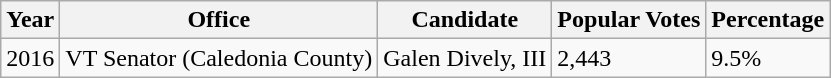<table class="wikitable">
<tr>
<th>Year</th>
<th>Office</th>
<th>Candidate</th>
<th>Popular Votes</th>
<th>Percentage</th>
</tr>
<tr>
<td>2016</td>
<td>VT Senator (Caledonia County)</td>
<td>Galen Dively, III</td>
<td>2,443</td>
<td>9.5%</td>
</tr>
</table>
